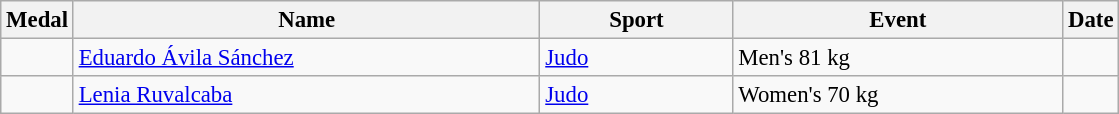<table class="wikitable sortable"  style="font-size:95%">
<tr>
<th>Medal</th>
<th style="width:20em">Name</th>
<th style="width:8em">Sport</th>
<th style="width:14em">Event</th>
<th>Date</th>
</tr>
<tr>
<td></td>
<td><a href='#'>Eduardo Ávila Sánchez</a></td>
<td><a href='#'>Judo</a></td>
<td>Men's 81 kg</td>
<td></td>
</tr>
<tr>
<td></td>
<td><a href='#'>Lenia Ruvalcaba</a></td>
<td><a href='#'>Judo</a></td>
<td>Women's 70 kg</td>
<td></td>
</tr>
</table>
